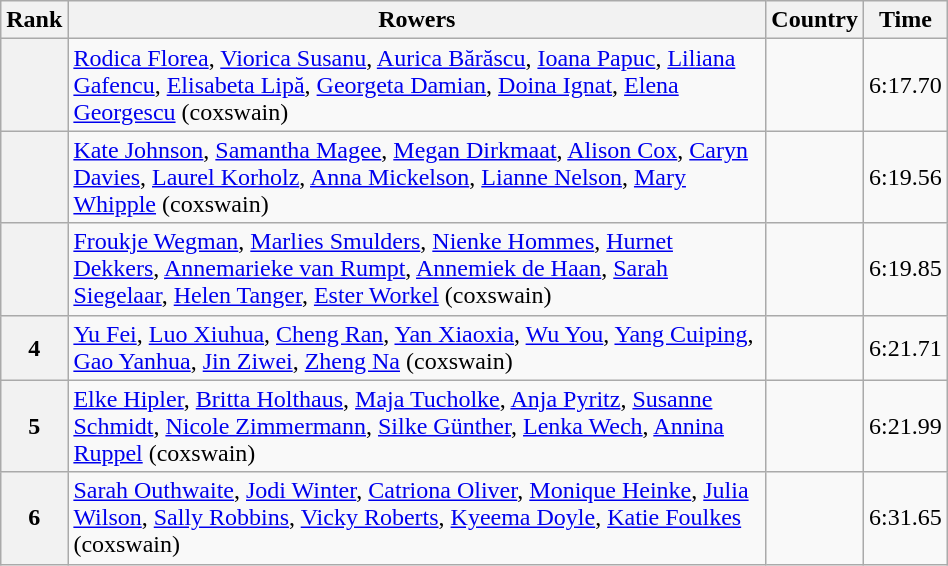<table class="wikitable" width=50%>
<tr>
<th>Rank</th>
<th>Rowers</th>
<th>Country</th>
<th>Time</th>
</tr>
<tr>
<th></th>
<td><a href='#'>Rodica Florea</a>, <a href='#'>Viorica Susanu</a>, <a href='#'>Aurica Bărăscu</a>, <a href='#'>Ioana Papuc</a>, <a href='#'>Liliana Gafencu</a>, <a href='#'>Elisabeta Lipă</a>, <a href='#'>Georgeta Damian</a>, <a href='#'>Doina Ignat</a>, <a href='#'>Elena Georgescu</a> (coxswain)</td>
<td></td>
<td>6:17.70</td>
</tr>
<tr>
<th></th>
<td><a href='#'>Kate Johnson</a>, <a href='#'>Samantha Magee</a>, <a href='#'>Megan Dirkmaat</a>, <a href='#'>Alison Cox</a>, <a href='#'>Caryn Davies</a>, <a href='#'>Laurel Korholz</a>, <a href='#'>Anna Mickelson</a>, <a href='#'>Lianne Nelson</a>, <a href='#'>Mary Whipple</a> (coxswain)</td>
<td></td>
<td>6:19.56</td>
</tr>
<tr>
<th></th>
<td><a href='#'>Froukje Wegman</a>, <a href='#'>Marlies Smulders</a>, <a href='#'>Nienke Hommes</a>, <a href='#'>Hurnet Dekkers</a>, <a href='#'>Annemarieke van Rumpt</a>, <a href='#'>Annemiek de Haan</a>, <a href='#'>Sarah Siegelaar</a>, <a href='#'>Helen Tanger</a>, <a href='#'>Ester Workel</a> (coxswain)</td>
<td></td>
<td>6:19.85</td>
</tr>
<tr>
<th>4</th>
<td><a href='#'>Yu Fei</a>, <a href='#'>Luo Xiuhua</a>, <a href='#'>Cheng Ran</a>, <a href='#'>Yan Xiaoxia</a>, <a href='#'>Wu You</a>, <a href='#'>Yang Cuiping</a>, <a href='#'>Gao Yanhua</a>, <a href='#'>Jin Ziwei</a>, <a href='#'>Zheng Na</a> (coxswain)</td>
<td></td>
<td>6:21.71</td>
</tr>
<tr>
<th>5</th>
<td><a href='#'>Elke Hipler</a>, <a href='#'>Britta Holthaus</a>, <a href='#'>Maja Tucholke</a>, <a href='#'>Anja Pyritz</a>, <a href='#'>Susanne Schmidt</a>, <a href='#'>Nicole Zimmermann</a>, <a href='#'>Silke Günther</a>, <a href='#'>Lenka Wech</a>, <a href='#'>Annina Ruppel</a> (coxswain)</td>
<td></td>
<td>6:21.99</td>
</tr>
<tr>
<th>6</th>
<td><a href='#'>Sarah Outhwaite</a>, <a href='#'>Jodi Winter</a>, <a href='#'>Catriona Oliver</a>, <a href='#'>Monique Heinke</a>, <a href='#'>Julia Wilson</a>, <a href='#'>Sally Robbins</a>, <a href='#'>Vicky Roberts</a>, <a href='#'>Kyeema Doyle</a>, <a href='#'>Katie Foulkes</a> (coxswain)</td>
<td></td>
<td>6:31.65</td>
</tr>
</table>
